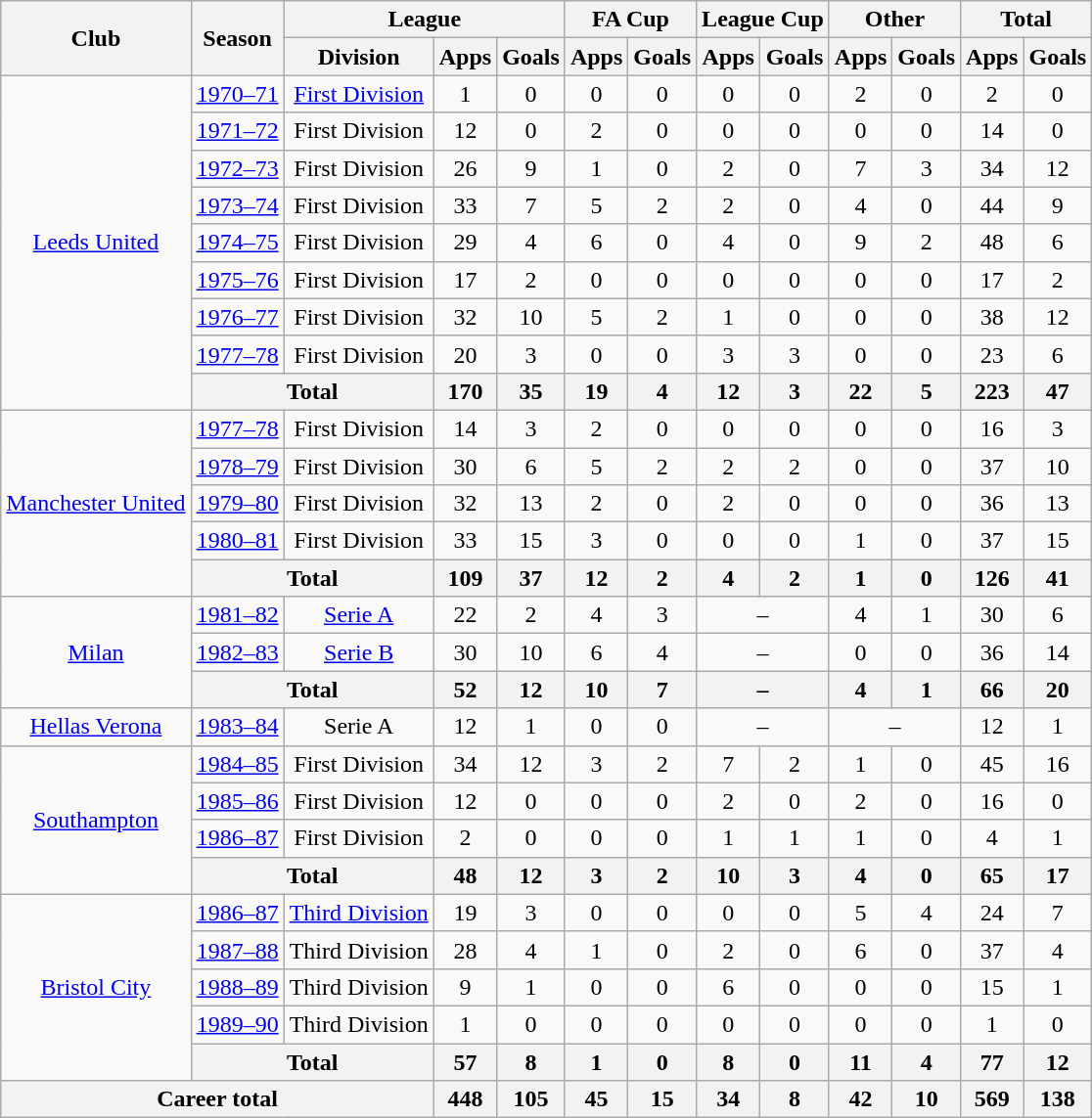<table class="wikitable" style="text-align: center;">
<tr>
<th rowspan="2">Club</th>
<th rowspan="2">Season</th>
<th colspan="3">League</th>
<th colspan="2">FA Cup</th>
<th colspan="2">League Cup</th>
<th colspan="2">Other</th>
<th colspan="2">Total</th>
</tr>
<tr>
<th>Division</th>
<th>Apps</th>
<th>Goals</th>
<th>Apps</th>
<th>Goals</th>
<th>Apps</th>
<th>Goals</th>
<th>Apps</th>
<th>Goals</th>
<th>Apps</th>
<th>Goals</th>
</tr>
<tr>
<td rowspan="9"><a href='#'>Leeds United</a></td>
<td><a href='#'>1970–71</a></td>
<td><a href='#'>First Division</a></td>
<td>1</td>
<td>0</td>
<td>0</td>
<td>0</td>
<td>0</td>
<td>0</td>
<td>2</td>
<td>0</td>
<td>2</td>
<td>0</td>
</tr>
<tr>
<td><a href='#'>1971–72</a></td>
<td>First Division</td>
<td>12</td>
<td>0</td>
<td>2</td>
<td>0</td>
<td>0</td>
<td>0</td>
<td>0</td>
<td>0</td>
<td>14</td>
<td>0</td>
</tr>
<tr>
<td><a href='#'>1972–73</a></td>
<td>First Division</td>
<td>26</td>
<td>9</td>
<td>1</td>
<td>0</td>
<td>2</td>
<td>0</td>
<td>7</td>
<td>3</td>
<td>34</td>
<td>12</td>
</tr>
<tr>
<td><a href='#'>1973–74</a></td>
<td>First Division</td>
<td>33</td>
<td>7</td>
<td>5</td>
<td>2</td>
<td>2</td>
<td>0</td>
<td>4</td>
<td>0</td>
<td>44</td>
<td>9</td>
</tr>
<tr>
<td><a href='#'>1974–75</a></td>
<td>First Division</td>
<td>29</td>
<td>4</td>
<td>6</td>
<td>0</td>
<td>4</td>
<td>0</td>
<td>9</td>
<td>2</td>
<td>48</td>
<td>6</td>
</tr>
<tr>
<td><a href='#'>1975–76</a></td>
<td>First Division</td>
<td>17</td>
<td>2</td>
<td>0</td>
<td>0</td>
<td>0</td>
<td>0</td>
<td>0</td>
<td>0</td>
<td>17</td>
<td>2</td>
</tr>
<tr>
<td><a href='#'>1976–77</a></td>
<td>First Division</td>
<td>32</td>
<td>10</td>
<td>5</td>
<td>2</td>
<td>1</td>
<td>0</td>
<td>0</td>
<td>0</td>
<td>38</td>
<td>12</td>
</tr>
<tr>
<td><a href='#'>1977–78</a></td>
<td>First Division</td>
<td>20</td>
<td>3</td>
<td>0</td>
<td>0</td>
<td>3</td>
<td>3</td>
<td>0</td>
<td>0</td>
<td>23</td>
<td>6</td>
</tr>
<tr>
<th colspan="2">Total</th>
<th>170</th>
<th>35</th>
<th>19</th>
<th>4</th>
<th>12</th>
<th>3</th>
<th>22</th>
<th>5</th>
<th>223</th>
<th>47</th>
</tr>
<tr>
<td rowspan="5"><a href='#'>Manchester United</a></td>
<td><a href='#'>1977–78</a></td>
<td>First Division</td>
<td>14</td>
<td>3</td>
<td>2</td>
<td>0</td>
<td>0</td>
<td>0</td>
<td>0</td>
<td>0</td>
<td>16</td>
<td>3</td>
</tr>
<tr>
<td><a href='#'>1978–79</a></td>
<td>First Division</td>
<td>30</td>
<td>6</td>
<td>5</td>
<td>2</td>
<td>2</td>
<td>2</td>
<td>0</td>
<td>0</td>
<td>37</td>
<td>10</td>
</tr>
<tr>
<td><a href='#'>1979–80</a></td>
<td>First Division</td>
<td>32</td>
<td>13</td>
<td>2</td>
<td>0</td>
<td>2</td>
<td>0</td>
<td>0</td>
<td>0</td>
<td>36</td>
<td>13</td>
</tr>
<tr>
<td><a href='#'>1980–81</a></td>
<td>First Division</td>
<td>33</td>
<td>15</td>
<td>3</td>
<td>0</td>
<td>0</td>
<td>0</td>
<td>1</td>
<td>0</td>
<td>37</td>
<td>15</td>
</tr>
<tr>
<th colspan="2">Total</th>
<th>109</th>
<th>37</th>
<th>12</th>
<th>2</th>
<th>4</th>
<th>2</th>
<th>1</th>
<th>0</th>
<th>126</th>
<th>41</th>
</tr>
<tr>
<td rowspan="3"><a href='#'>Milan</a></td>
<td><a href='#'>1981–82</a></td>
<td><a href='#'>Serie A</a></td>
<td>22</td>
<td>2</td>
<td>4</td>
<td>3</td>
<td colspan="2">–</td>
<td>4</td>
<td>1</td>
<td>30</td>
<td>6</td>
</tr>
<tr>
<td><a href='#'>1982–83</a></td>
<td><a href='#'>Serie B</a></td>
<td>30</td>
<td>10</td>
<td>6</td>
<td>4</td>
<td colspan="2">–</td>
<td>0</td>
<td>0</td>
<td>36</td>
<td>14</td>
</tr>
<tr>
<th colspan="2">Total</th>
<th>52</th>
<th>12</th>
<th>10</th>
<th>7</th>
<th colspan="2">–</th>
<th>4</th>
<th>1</th>
<th>66</th>
<th>20</th>
</tr>
<tr>
<td><a href='#'>Hellas Verona</a></td>
<td><a href='#'>1983–84</a></td>
<td>Serie A</td>
<td>12</td>
<td>1</td>
<td>0</td>
<td>0</td>
<td colspan="2">–</td>
<td colspan="2">–</td>
<td>12</td>
<td>1</td>
</tr>
<tr>
<td rowspan="4"><a href='#'>Southampton</a></td>
<td><a href='#'>1984–85</a></td>
<td>First Division</td>
<td>34</td>
<td>12</td>
<td>3</td>
<td>2</td>
<td>7</td>
<td>2</td>
<td>1</td>
<td>0</td>
<td>45</td>
<td>16</td>
</tr>
<tr>
<td><a href='#'>1985–86</a></td>
<td>First Division</td>
<td>12</td>
<td>0</td>
<td>0</td>
<td>0</td>
<td>2</td>
<td>0</td>
<td>2</td>
<td>0</td>
<td>16</td>
<td>0</td>
</tr>
<tr>
<td><a href='#'>1986–87</a></td>
<td>First Division</td>
<td>2</td>
<td>0</td>
<td>0</td>
<td>0</td>
<td>1</td>
<td>1</td>
<td>1</td>
<td>0</td>
<td>4</td>
<td>1</td>
</tr>
<tr>
<th colspan="2">Total</th>
<th>48</th>
<th>12</th>
<th>3</th>
<th>2</th>
<th>10</th>
<th>3</th>
<th>4</th>
<th>0</th>
<th>65</th>
<th>17</th>
</tr>
<tr>
<td rowspan="5"><a href='#'>Bristol City</a></td>
<td><a href='#'>1986–87</a></td>
<td><a href='#'>Third Division</a></td>
<td>19</td>
<td>3</td>
<td>0</td>
<td>0</td>
<td>0</td>
<td>0</td>
<td>5</td>
<td>4</td>
<td>24</td>
<td>7</td>
</tr>
<tr>
<td><a href='#'>1987–88</a></td>
<td>Third Division</td>
<td>28</td>
<td>4</td>
<td>1</td>
<td>0</td>
<td>2</td>
<td>0</td>
<td>6</td>
<td>0</td>
<td>37</td>
<td>4</td>
</tr>
<tr>
<td><a href='#'>1988–89</a></td>
<td>Third Division</td>
<td>9</td>
<td>1</td>
<td>0</td>
<td>0</td>
<td>6</td>
<td>0</td>
<td>0</td>
<td>0</td>
<td>15</td>
<td>1</td>
</tr>
<tr>
<td><a href='#'>1989–90</a></td>
<td>Third Division</td>
<td>1</td>
<td>0</td>
<td>0</td>
<td>0</td>
<td>0</td>
<td>0</td>
<td>0</td>
<td>0</td>
<td>1</td>
<td>0</td>
</tr>
<tr>
<th colspan="2">Total</th>
<th>57</th>
<th>8</th>
<th>1</th>
<th>0</th>
<th>8</th>
<th>0</th>
<th>11</th>
<th>4</th>
<th>77</th>
<th>12</th>
</tr>
<tr>
<th colspan="3">Career total</th>
<th>448</th>
<th>105</th>
<th>45</th>
<th>15</th>
<th>34</th>
<th>8</th>
<th>42</th>
<th>10</th>
<th>569</th>
<th>138</th>
</tr>
</table>
